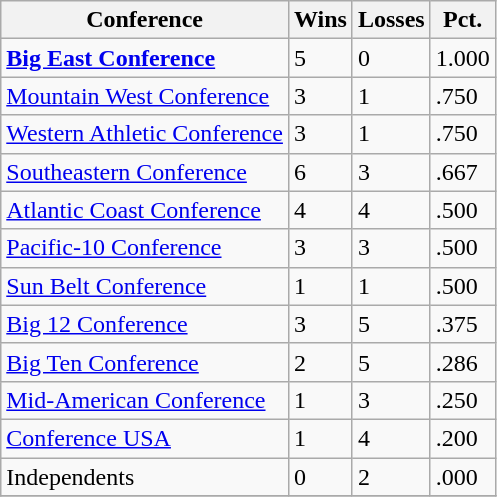<table class="wikitable">
<tr>
<th>Conference</th>
<th>Wins</th>
<th>Losses</th>
<th>Pct.</th>
</tr>
<tr>
<td><strong><a href='#'>Big East Conference</a></strong></td>
<td>5</td>
<td>0</td>
<td>1.000</td>
</tr>
<tr>
<td><a href='#'>Mountain West Conference</a></td>
<td>3</td>
<td>1</td>
<td>.750</td>
</tr>
<tr>
<td><a href='#'>Western Athletic Conference</a></td>
<td>3</td>
<td>1</td>
<td>.750</td>
</tr>
<tr>
<td><a href='#'>Southeastern Conference</a></td>
<td>6</td>
<td>3</td>
<td>.667</td>
</tr>
<tr>
<td><a href='#'>Atlantic Coast Conference</a></td>
<td>4</td>
<td>4</td>
<td>.500</td>
</tr>
<tr>
<td><a href='#'>Pacific-10 Conference</a></td>
<td>3</td>
<td>3</td>
<td>.500</td>
</tr>
<tr>
<td><a href='#'>Sun Belt Conference</a></td>
<td>1</td>
<td>1</td>
<td>.500</td>
</tr>
<tr>
<td><a href='#'>Big 12 Conference</a></td>
<td>3</td>
<td>5</td>
<td>.375</td>
</tr>
<tr>
<td><a href='#'>Big Ten Conference</a></td>
<td>2</td>
<td>5</td>
<td>.286</td>
</tr>
<tr>
<td><a href='#'>Mid-American Conference</a></td>
<td>1</td>
<td>3</td>
<td>.250</td>
</tr>
<tr>
<td><a href='#'>Conference USA</a></td>
<td>1</td>
<td>4</td>
<td>.200</td>
</tr>
<tr>
<td>Independents</td>
<td>0</td>
<td>2</td>
<td>.000</td>
</tr>
<tr>
</tr>
</table>
